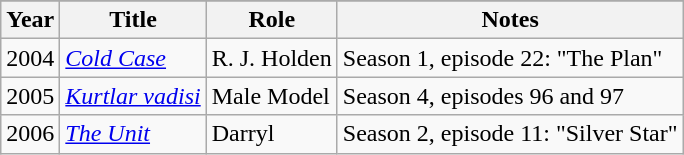<table class="wikitable sortable">
<tr>
</tr>
<tr>
<th>Year</th>
<th>Title</th>
<th>Role</th>
<th>Notes</th>
</tr>
<tr>
<td>2004</td>
<td><em><a href='#'>Cold Case</a></em></td>
<td>R. J. Holden</td>
<td>Season 1, episode 22: "The Plan"</td>
</tr>
<tr>
<td>2005</td>
<td><em><a href='#'>Kurtlar vadisi</a></em></td>
<td>Male Model</td>
<td>Season 4, episodes 96 and 97</td>
</tr>
<tr>
<td>2006</td>
<td><em><a href='#'>The Unit</a></em></td>
<td>Darryl</td>
<td>Season 2, episode 11: "Silver Star"</td>
</tr>
</table>
